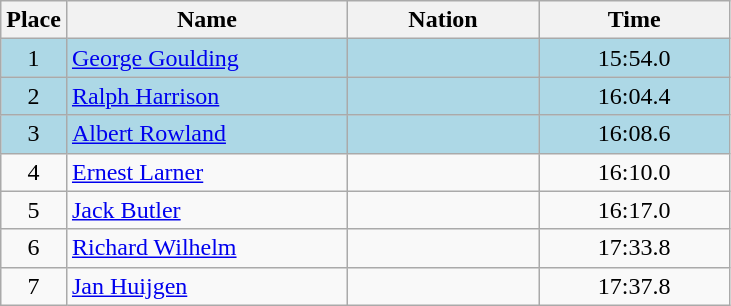<table class=wikitable>
<tr>
<th width=20>Place</th>
<th width=180>Name</th>
<th width=120>Nation</th>
<th width=120>Time</th>
</tr>
<tr bgcolor=lightblue>
<td align=center>1</td>
<td><a href='#'>George Goulding</a></td>
<td></td>
<td align=center>15:54.0</td>
</tr>
<tr bgcolor=lightblue>
<td align=center>2</td>
<td><a href='#'>Ralph Harrison</a></td>
<td></td>
<td align=center>16:04.4</td>
</tr>
<tr bgcolor=lightblue>
<td align=center>3</td>
<td><a href='#'>Albert Rowland</a></td>
<td></td>
<td align=center>16:08.6</td>
</tr>
<tr>
<td align=center>4</td>
<td><a href='#'>Ernest Larner</a></td>
<td></td>
<td align=center>16:10.0</td>
</tr>
<tr>
<td align=center>5</td>
<td><a href='#'>Jack Butler</a></td>
<td></td>
<td align=center>16:17.0</td>
</tr>
<tr>
<td align=center>6</td>
<td><a href='#'>Richard Wilhelm</a></td>
<td></td>
<td align=center>17:33.8</td>
</tr>
<tr>
<td align=center>7</td>
<td><a href='#'>Jan Huijgen</a></td>
<td></td>
<td align=center>17:37.8</td>
</tr>
</table>
